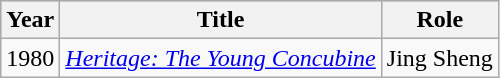<table class="wikitable sortable">
<tr style="background:#b0c4de; text-align:center;">
<th>Year</th>
<th>Title</th>
<th>Role</th>
</tr>
<tr>
<td>1980</td>
<td><em><a href='#'>Heritage: The Young Concubine</a></em></td>
<td>Jing Sheng</td>
</tr>
</table>
